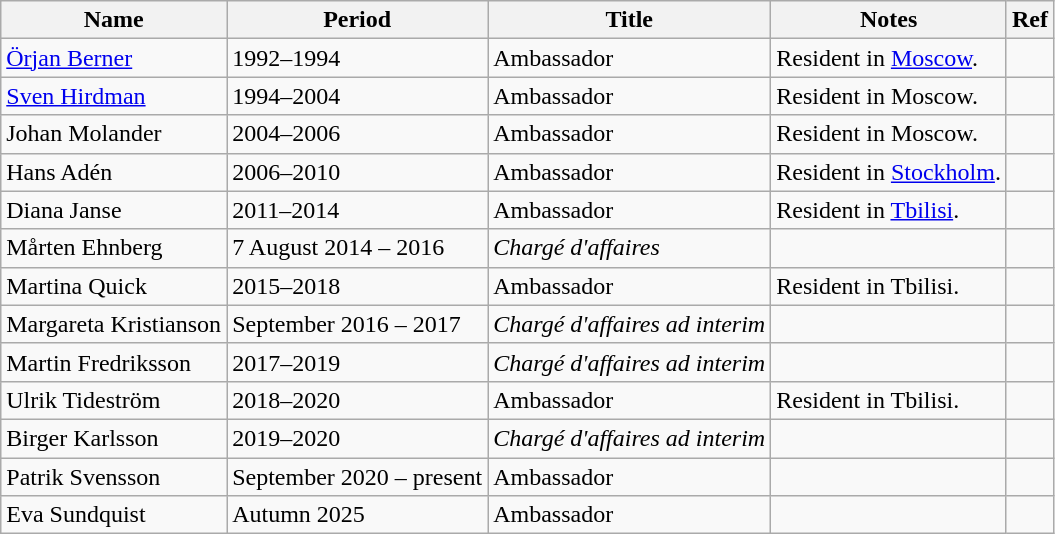<table class="wikitable">
<tr>
<th>Name</th>
<th>Period</th>
<th>Title</th>
<th>Notes</th>
<th>Ref</th>
</tr>
<tr>
<td><a href='#'>Örjan Berner</a></td>
<td>1992–1994</td>
<td>Ambassador</td>
<td>Resident in <a href='#'>Moscow</a>.</td>
<td></td>
</tr>
<tr>
<td><a href='#'>Sven Hirdman</a></td>
<td>1994–2004</td>
<td>Ambassador</td>
<td>Resident in Moscow.</td>
<td></td>
</tr>
<tr>
<td>Johan Molander</td>
<td>2004–2006</td>
<td>Ambassador</td>
<td>Resident in Moscow.</td>
<td></td>
</tr>
<tr>
<td>Hans Adén</td>
<td>2006–2010</td>
<td>Ambassador</td>
<td>Resident in <a href='#'>Stockholm</a>.</td>
<td></td>
</tr>
<tr>
<td>Diana Janse</td>
<td>2011–2014</td>
<td>Ambassador</td>
<td>Resident in <a href='#'>Tbilisi</a>.</td>
<td></td>
</tr>
<tr>
<td>Mårten Ehnberg</td>
<td>7 August 2014 – 2016</td>
<td><em>Chargé d'affaires</em></td>
<td></td>
<td></td>
</tr>
<tr>
<td>Martina Quick</td>
<td>2015–2018</td>
<td>Ambassador</td>
<td>Resident in Tbilisi.</td>
<td></td>
</tr>
<tr>
<td>Margareta Kristianson</td>
<td>September 2016 – 2017</td>
<td><em>Chargé d'affaires ad interim</em></td>
<td></td>
<td></td>
</tr>
<tr>
<td>Martin Fredriksson</td>
<td>2017–2019</td>
<td><em>Chargé d'affaires ad interim</em></td>
<td></td>
<td></td>
</tr>
<tr>
<td>Ulrik Tideström</td>
<td>2018–2020</td>
<td>Ambassador</td>
<td>Resident in Tbilisi.</td>
<td></td>
</tr>
<tr>
<td>Birger Karlsson</td>
<td>2019–2020</td>
<td><em>Chargé d'affaires ad interim</em></td>
<td></td>
<td></td>
</tr>
<tr>
<td>Patrik Svensson</td>
<td>September 2020 – present</td>
<td>Ambassador</td>
<td></td>
<td></td>
</tr>
<tr>
<td>Eva Sundquist</td>
<td>Autumn 2025</td>
<td>Ambassador</td>
<td></td>
<td></td>
</tr>
</table>
